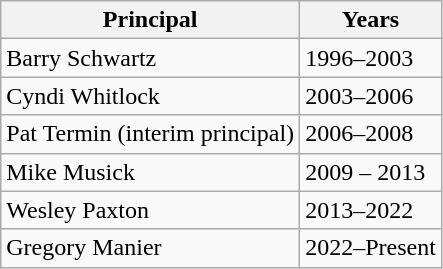<table class="wikitable sortable">
<tr>
<th>Principal</th>
<th>Years</th>
</tr>
<tr>
<td>Barry Schwartz</td>
<td>1996–2003</td>
</tr>
<tr>
<td>Cyndi Whitlock</td>
<td>2003–2006</td>
</tr>
<tr>
<td>Pat Termin (interim principal)</td>
<td>2006–2008</td>
</tr>
<tr>
<td>Mike Musick</td>
<td>2009 – 2013</td>
</tr>
<tr>
<td>Wesley Paxton</td>
<td>2013–2022</td>
</tr>
<tr>
<td>Gregory Manier</td>
<td>2022–Present</td>
</tr>
</table>
